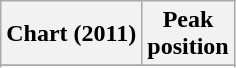<table class="wikitable sortable plainrowheaders" style="text-align:center">
<tr>
<th>Chart (2011)</th>
<th>Peak<br>position</th>
</tr>
<tr>
</tr>
<tr>
</tr>
<tr>
</tr>
<tr>
</tr>
<tr>
</tr>
<tr>
</tr>
<tr>
</tr>
<tr>
</tr>
</table>
